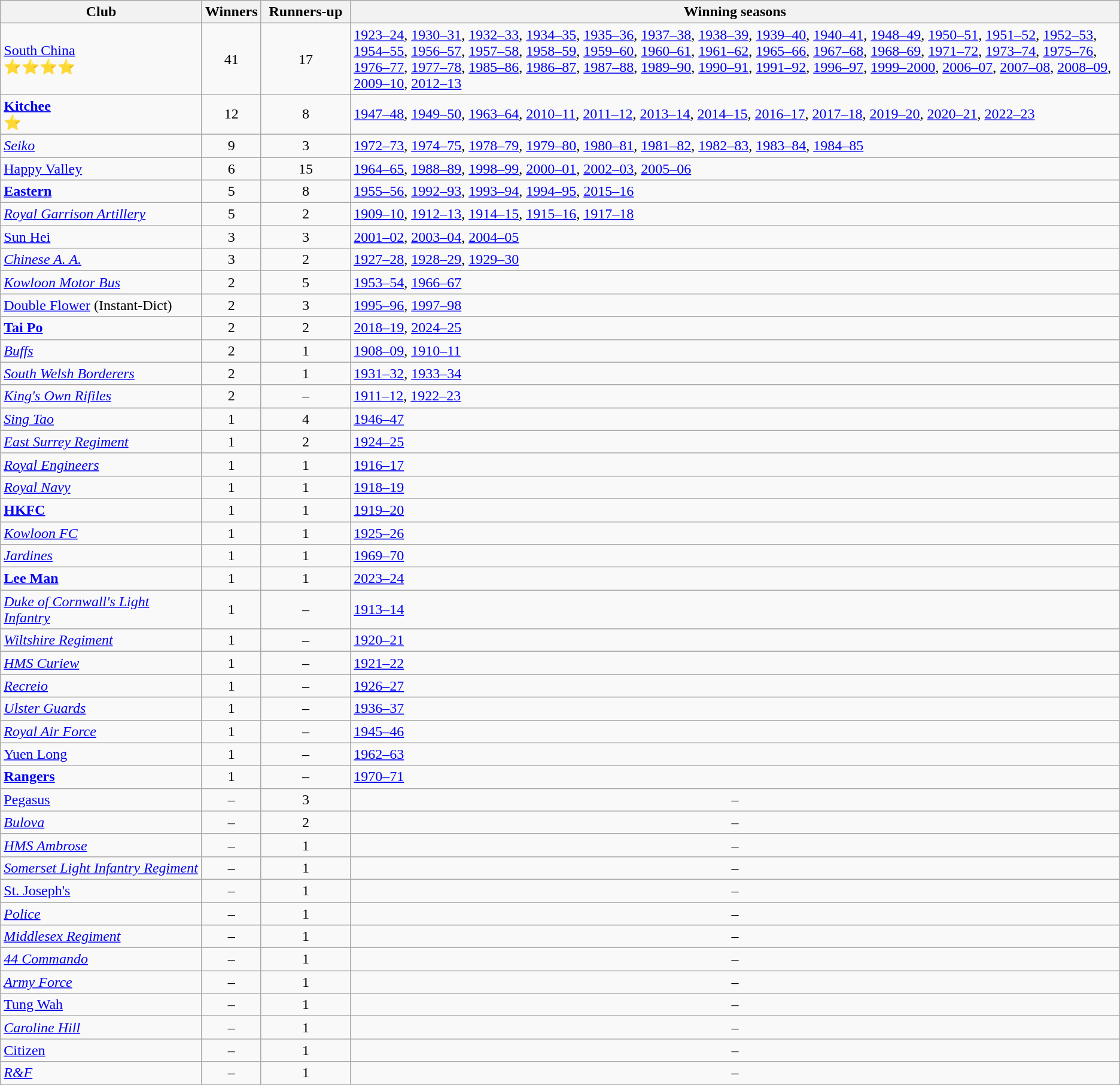<table class="wikitable sortable">
<tr>
<th style="width:18%;">Club</th>
<th>Winners</th>
<th style="width:8%;">Runners-up</th>
<th>Winning seasons</th>
</tr>
<tr>
<td><a href='#'>South China</a><br>⭐⭐⭐⭐</td>
<td align=center>41</td>
<td align=center>17</td>
<td><a href='#'>1923–24</a>, <a href='#'>1930–31</a>, <a href='#'>1932–33</a>, <a href='#'>1934–35</a>, <a href='#'>1935–36</a>, <a href='#'>1937–38</a>, <a href='#'>1938–39</a>, <a href='#'>1939–40</a>, <a href='#'>1940–41</a>, <a href='#'>1948–49</a>, <a href='#'>1950–51</a>, <a href='#'>1951–52</a>, <a href='#'>1952–53</a>, <a href='#'>1954–55</a>, <a href='#'>1956–57</a>, <a href='#'>1957–58</a>, <a href='#'>1958–59</a>, <a href='#'>1959–60</a>, <a href='#'>1960–61</a>, <a href='#'>1961–62</a>, <a href='#'>1965–66</a>, <a href='#'>1967–68</a>, <a href='#'>1968–69</a>, <a href='#'>1971–72</a>, <a href='#'>1973–74</a>, <a href='#'>1975–76</a>, <a href='#'>1976–77</a>, <a href='#'>1977–78</a>, <a href='#'>1985–86</a>, <a href='#'>1986–87</a>, <a href='#'>1987–88</a>, <a href='#'>1989–90</a>, <a href='#'>1990–91</a>, <a href='#'>1991–92</a>, <a href='#'>1996–97</a>, <a href='#'>1999–2000</a>, <a href='#'>2006–07</a>, <a href='#'>2007–08</a>, <a href='#'>2008–09</a>, <a href='#'>2009–10</a>, <a href='#'>2012–13</a></td>
</tr>
<tr>
<td><strong><a href='#'>Kitchee</a></strong><br>⭐</td>
<td align=center>12</td>
<td align=center>8</td>
<td><a href='#'>1947–48</a>, <a href='#'>1949–50</a>, <a href='#'>1963–64</a>, <a href='#'>2010–11</a>, <a href='#'>2011–12</a>, <a href='#'>2013–14</a>, <a href='#'>2014–15</a>, <a href='#'>2016–17</a>, <a href='#'>2017–18</a>, <a href='#'>2019–20</a>, <a href='#'>2020–21</a>, <a href='#'>2022–23</a></td>
</tr>
<tr>
<td><em><a href='#'>Seiko</a></em></td>
<td align=center>9</td>
<td align=center>3</td>
<td><a href='#'>1972–73</a>, <a href='#'>1974–75</a>, <a href='#'>1978–79</a>, <a href='#'>1979–80</a>, <a href='#'>1980–81</a>, <a href='#'>1981–82</a>, <a href='#'>1982–83</a>, <a href='#'>1983–84</a>, <a href='#'>1984–85</a></td>
</tr>
<tr>
<td><a href='#'>Happy Valley</a></td>
<td align=center>6</td>
<td align=center>15</td>
<td><a href='#'>1964–65</a>, <a href='#'>1988–89</a>, <a href='#'>1998–99</a>, <a href='#'>2000–01</a>, <a href='#'>2002–03</a>, <a href='#'>2005–06</a></td>
</tr>
<tr>
<td><strong><a href='#'>Eastern</a></strong></td>
<td align=center>5</td>
<td align=center>8</td>
<td><a href='#'>1955–56</a>, <a href='#'>1992–93</a>, <a href='#'>1993–94</a>, <a href='#'>1994–95</a>, <a href='#'>2015–16</a></td>
</tr>
<tr>
<td><em><a href='#'>Royal Garrison Artillery</a></em></td>
<td align=center>5</td>
<td align=center>2</td>
<td><a href='#'>1909–10</a>, <a href='#'>1912–13</a>, <a href='#'>1914–15</a>, <a href='#'>1915–16</a>, <a href='#'>1917–18</a></td>
</tr>
<tr>
<td><a href='#'>Sun Hei</a></td>
<td align=center>3</td>
<td align=center>3</td>
<td><a href='#'>2001–02</a>, <a href='#'>2003–04</a>, <a href='#'>2004–05</a></td>
</tr>
<tr>
<td><em><a href='#'>Chinese A. A.</a></em></td>
<td align=center>3</td>
<td align=center>2</td>
<td><a href='#'>1927–28</a>, <a href='#'>1928–29</a>, <a href='#'>1929–30</a></td>
</tr>
<tr>
<td><em><a href='#'>Kowloon Motor Bus</a></em></td>
<td align=center>2</td>
<td align=center>5</td>
<td><a href='#'>1953–54</a>, <a href='#'>1966–67</a></td>
</tr>
<tr>
<td><a href='#'>Double Flower</a> (Instant-Dict)</td>
<td align=center>2</td>
<td align=center>3</td>
<td><a href='#'>1995–96</a>, <a href='#'>1997–98</a></td>
</tr>
<tr>
<td><strong><a href='#'>Tai Po</a></strong></td>
<td align=center>2</td>
<td align=center>2</td>
<td><a href='#'>2018–19</a>, <a href='#'>2024–25</a></td>
</tr>
<tr>
<td><em><a href='#'>Buffs</a></em></td>
<td align=center>2</td>
<td align=center>1</td>
<td><a href='#'>1908–09</a>, <a href='#'>1910–11</a></td>
</tr>
<tr>
<td><em><a href='#'>South Welsh Borderers</a></em></td>
<td align=center>2</td>
<td align=center>1</td>
<td><a href='#'>1931–32</a>, <a href='#'>1933–34</a></td>
</tr>
<tr>
<td><em><a href='#'>King's Own Rifiles</a></em></td>
<td align=center>2</td>
<td align=center>–</td>
<td><a href='#'>1911–12</a>, <a href='#'>1922–23</a></td>
</tr>
<tr>
<td><em><a href='#'>Sing Tao</a></em></td>
<td align=center>1</td>
<td align=center>4</td>
<td><a href='#'>1946–47</a></td>
</tr>
<tr>
<td><em><a href='#'>East Surrey Regiment</a></em></td>
<td align=center>1</td>
<td align=center>2</td>
<td><a href='#'>1924–25</a></td>
</tr>
<tr>
<td><em><a href='#'>Royal Engineers</a></em></td>
<td align=center>1</td>
<td align=center>1</td>
<td><a href='#'>1916–17</a></td>
</tr>
<tr>
<td><em><a href='#'>Royal Navy</a></em></td>
<td align=center>1</td>
<td align=center>1</td>
<td><a href='#'>1918–19</a></td>
</tr>
<tr>
<td><strong><a href='#'>HKFC</a></strong></td>
<td align=center>1</td>
<td align=center>1</td>
<td><a href='#'>1919–20</a></td>
</tr>
<tr>
<td><em><a href='#'>Kowloon FC</a></em></td>
<td align=center>1</td>
<td align=center>1</td>
<td><a href='#'>1925–26</a></td>
</tr>
<tr>
<td><em><a href='#'>Jardines</a></em></td>
<td align=center>1</td>
<td align=center>1</td>
<td><a href='#'>1969–70</a></td>
</tr>
<tr>
<td><strong><a href='#'>Lee Man</a></strong></td>
<td align=center>1</td>
<td align=center>1</td>
<td><a href='#'>2023–24</a></td>
</tr>
<tr>
<td><em><a href='#'>Duke of Cornwall's Light Infantry</a></em></td>
<td align=center>1</td>
<td align=center>–</td>
<td><a href='#'>1913–14</a></td>
</tr>
<tr>
<td><em><a href='#'>Wiltshire Regiment</a></em></td>
<td align=center>1</td>
<td align=center>–</td>
<td><a href='#'>1920–21</a></td>
</tr>
<tr>
<td><em><a href='#'>HMS Curiew</a></em></td>
<td align=center>1</td>
<td align=center>–</td>
<td><a href='#'>1921–22</a></td>
</tr>
<tr>
<td><em><a href='#'>Recreio</a></em></td>
<td align=center>1</td>
<td align=center>–</td>
<td><a href='#'>1926–27</a></td>
</tr>
<tr>
<td><em><a href='#'>Ulster Guards</a></em></td>
<td align=center>1</td>
<td align=center>–</td>
<td><a href='#'>1936–37</a></td>
</tr>
<tr>
<td><em><a href='#'>Royal Air Force</a></em></td>
<td align=center>1</td>
<td align=center>–</td>
<td><a href='#'>1945–46</a></td>
</tr>
<tr>
<td><a href='#'>Yuen Long</a></td>
<td align=center>1</td>
<td align=center>–</td>
<td><a href='#'>1962–63</a></td>
</tr>
<tr>
<td><strong><a href='#'>Rangers</a></strong></td>
<td align=center>1</td>
<td align=center>–</td>
<td><a href='#'>1970–71</a></td>
</tr>
<tr>
<td><a href='#'>Pegasus</a></td>
<td align=center>–</td>
<td align=center>3</td>
<td align=center>–</td>
</tr>
<tr>
<td><em><a href='#'>Bulova</a></em></td>
<td align=center>–</td>
<td align=center>2</td>
<td align=center>–</td>
</tr>
<tr>
<td><em><a href='#'>HMS Ambrose</a></em></td>
<td align=center>–</td>
<td align=center>1</td>
<td align=center>–</td>
</tr>
<tr>
<td><em><a href='#'>Somerset Light Infantry Regiment</a></em></td>
<td align=center>–</td>
<td align=center>1</td>
<td align=center>–</td>
</tr>
<tr>
<td><a href='#'>St. Joseph's</a></td>
<td align=center>–</td>
<td align=center>1</td>
<td align=center>–</td>
</tr>
<tr>
<td><em><a href='#'>Police</a></em></td>
<td align=center>–</td>
<td align=center>1</td>
<td align=center>–</td>
</tr>
<tr>
<td><em><a href='#'>Middlesex Regiment</a></em></td>
<td align=center>–</td>
<td align=center>1</td>
<td align=center>–</td>
</tr>
<tr>
<td><em><a href='#'>44 Commando</a></em></td>
<td align=center>–</td>
<td align=center>1</td>
<td align=center>–</td>
</tr>
<tr>
<td><em><a href='#'>Army Force</a></em></td>
<td align=center>–</td>
<td align=center>1</td>
<td align=center>–</td>
</tr>
<tr>
<td><a href='#'>Tung Wah</a></td>
<td align=center>–</td>
<td align=center>1</td>
<td align=center>–</td>
</tr>
<tr>
<td><em><a href='#'>Caroline Hill</a></em></td>
<td align=center>–</td>
<td align=center>1</td>
<td align=center>–</td>
</tr>
<tr>
<td><a href='#'>Citizen</a></td>
<td align=center>–</td>
<td align=center>1</td>
<td align=center>–</td>
</tr>
<tr>
<td><em><a href='#'>R&F</a></em></td>
<td align=center>–</td>
<td align=center>1</td>
<td align=center>–</td>
</tr>
</table>
